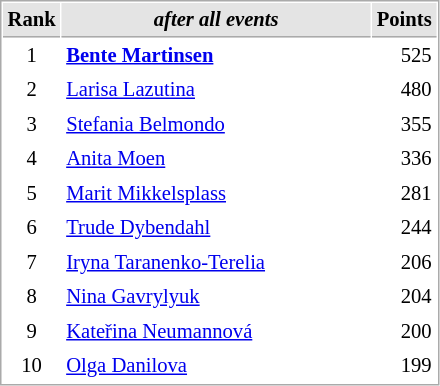<table cellspacing="1" cellpadding="3" style="border:1px solid #AAAAAA;font-size:86%">
<tr style="background-color: #E4E4E4;">
<th style="border-bottom:1px solid #AAAAAA" width=10>Rank</th>
<th style="border-bottom:1px solid #AAAAAA" width=200><em>after all events</em></th>
<th style="border-bottom:1px solid #AAAAAA" width=20 align=right>Points</th>
</tr>
<tr>
<td align=center>1</td>
<td> <strong><a href='#'>Bente Martinsen</a></strong></td>
<td align=right>525</td>
</tr>
<tr>
<td align=center>2</td>
<td> <a href='#'>Larisa Lazutina</a></td>
<td align=right>480</td>
</tr>
<tr>
<td align=center>3</td>
<td> <a href='#'>Stefania Belmondo</a></td>
<td align=right>355</td>
</tr>
<tr>
<td align=center>4</td>
<td> <a href='#'>Anita Moen</a></td>
<td align=right>336</td>
</tr>
<tr>
<td align=center>5</td>
<td> <a href='#'>Marit Mikkelsplass</a></td>
<td align=right>281</td>
</tr>
<tr>
<td align=center>6</td>
<td> <a href='#'>Trude Dybendahl</a></td>
<td align=right>244</td>
</tr>
<tr>
<td align=center>7</td>
<td> <a href='#'>Iryna Taranenko-Terelia</a></td>
<td align=right>206</td>
</tr>
<tr>
<td align=center>8</td>
<td> <a href='#'>Nina Gavrylyuk</a></td>
<td align=right>204</td>
</tr>
<tr>
<td align=center>9</td>
<td> <a href='#'>Kateřina Neumannová</a></td>
<td align=right>200</td>
</tr>
<tr>
<td align=center>10</td>
<td> <a href='#'>Olga Danilova</a></td>
<td align=right>199</td>
</tr>
</table>
